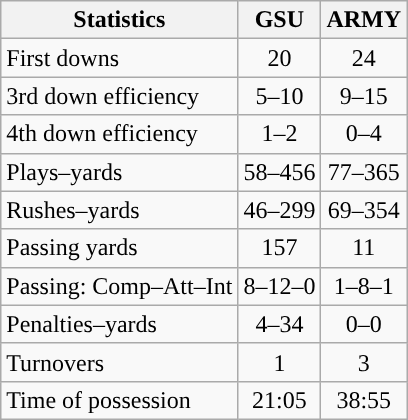<table class="wikitable">
<tr>
<th>Statistics</th>
<th>GSU</th>
<th>ARMY</th>
</tr>
<tr>
<td>First downs</td>
<td align=center>20</td>
<td align=center>24</td>
</tr>
<tr>
<td>3rd down efficiency</td>
<td align=center>5–10</td>
<td align=center>9–15</td>
</tr>
<tr>
<td>4th down efficiency</td>
<td align=center>1–2</td>
<td align=center>0–4</td>
</tr>
<tr>
<td>Plays–yards</td>
<td align=center>58–456</td>
<td align=center>77–365</td>
</tr>
<tr>
<td>Rushes–yards</td>
<td align=center>46–299</td>
<td align=center>69–354</td>
</tr>
<tr>
<td>Passing yards</td>
<td align=center>157</td>
<td align=center>11</td>
</tr>
<tr>
<td>Passing: Comp–Att–Int</td>
<td align=center>8–12–0</td>
<td align=center>1–8–1</td>
</tr>
<tr>
<td>Penalties–yards</td>
<td align=center>4–34</td>
<td align=center>0–0</td>
</tr>
<tr>
<td>Turnovers</td>
<td align=center>1</td>
<td align=center>3</td>
</tr>
<tr>
<td>Time of possession</td>
<td align=center>21:05</td>
<td align=center>38:55</td>
</tr>
</table>
